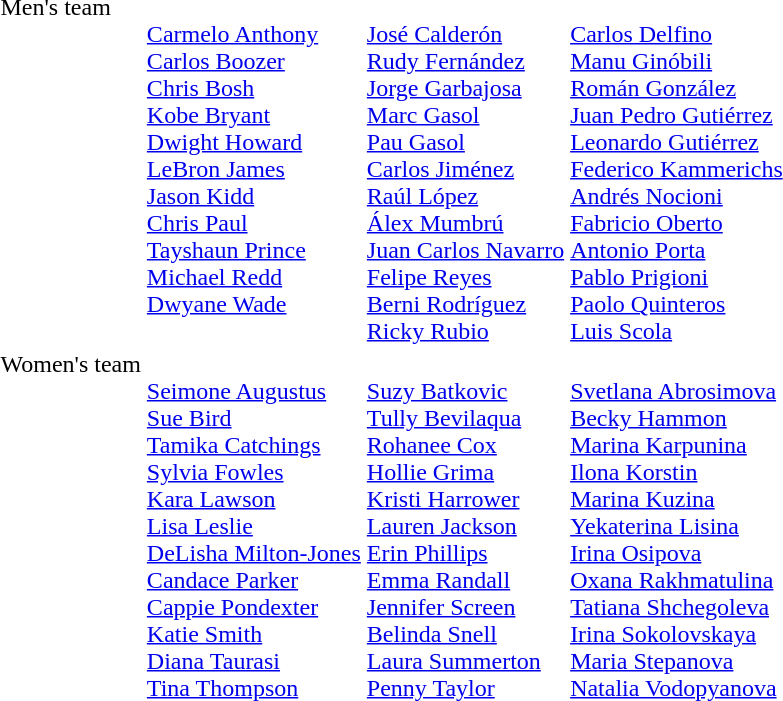<table>
<tr valign="top">
<td>Men's team<br></td>
<td><br><a href='#'>Carmelo Anthony</a><br><a href='#'>Carlos Boozer</a><br><a href='#'>Chris Bosh</a><br><a href='#'>Kobe Bryant</a><br><a href='#'>Dwight Howard</a><br><a href='#'>LeBron James</a><br><a href='#'>Jason Kidd</a><br><a href='#'>Chris Paul</a><br><a href='#'>Tayshaun Prince</a><br><a href='#'>Michael Redd</a><br><a href='#'>Dwyane Wade</a></td>
<td><br><a href='#'>José Calderón</a><br><a href='#'>Rudy Fernández</a><br><a href='#'>Jorge Garbajosa</a><br><a href='#'>Marc Gasol</a><br><a href='#'>Pau Gasol</a><br><a href='#'>Carlos Jiménez</a><br><a href='#'>Raúl López</a><br><a href='#'>Álex Mumbrú</a><br><a href='#'>Juan Carlos Navarro</a><br><a href='#'>Felipe Reyes</a><br><a href='#'>Berni Rodríguez</a><br><a href='#'>Ricky Rubio</a></td>
<td><br><a href='#'>Carlos Delfino</a><br><a href='#'>Manu Ginóbili</a><br><a href='#'>Román González</a><br><a href='#'>Juan Pedro Gutiérrez</a><br><a href='#'>Leonardo Gutiérrez</a><br><a href='#'>Federico Kammerichs</a><br><a href='#'>Andrés Nocioni</a><br><a href='#'>Fabricio Oberto</a><br><a href='#'>Antonio Porta</a><br><a href='#'>Pablo Prigioni</a><br><a href='#'>Paolo Quinteros</a><br><a href='#'>Luis Scola</a></td>
</tr>
<tr valign="top">
<td>Women's team<br></td>
<td><br><a href='#'>Seimone Augustus</a><br><a href='#'>Sue Bird</a><br><a href='#'>Tamika Catchings</a><br><a href='#'>Sylvia Fowles</a><br><a href='#'>Kara Lawson</a><br><a href='#'>Lisa Leslie</a><br><a href='#'>DeLisha Milton-Jones</a><br><a href='#'>Candace Parker</a><br><a href='#'>Cappie Pondexter</a><br><a href='#'>Katie Smith</a><br><a href='#'>Diana Taurasi</a><br><a href='#'>Tina Thompson</a></td>
<td><br><a href='#'>Suzy Batkovic</a><br><a href='#'>Tully Bevilaqua</a><br><a href='#'>Rohanee Cox</a><br><a href='#'>Hollie Grima</a><br><a href='#'>Kristi Harrower</a><br><a href='#'>Lauren Jackson</a><br><a href='#'>Erin Phillips</a><br><a href='#'>Emma Randall</a><br><a href='#'>Jennifer Screen</a><br><a href='#'>Belinda Snell</a><br><a href='#'>Laura Summerton</a><br><a href='#'>Penny Taylor</a></td>
<td><br><a href='#'>Svetlana Abrosimova</a><br><a href='#'>Becky Hammon</a><br><a href='#'>Marina Karpunina</a><br><a href='#'>Ilona Korstin</a><br><a href='#'>Marina Kuzina</a><br><a href='#'>Yekaterina Lisina</a><br><a href='#'>Irina Osipova</a><br><a href='#'>Oxana Rakhmatulina</a><br><a href='#'>Tatiana Shchegoleva</a><br><a href='#'>Irina Sokolovskaya</a><br><a href='#'>Maria Stepanova</a><br><a href='#'>Natalia Vodopyanova</a></td>
</tr>
</table>
